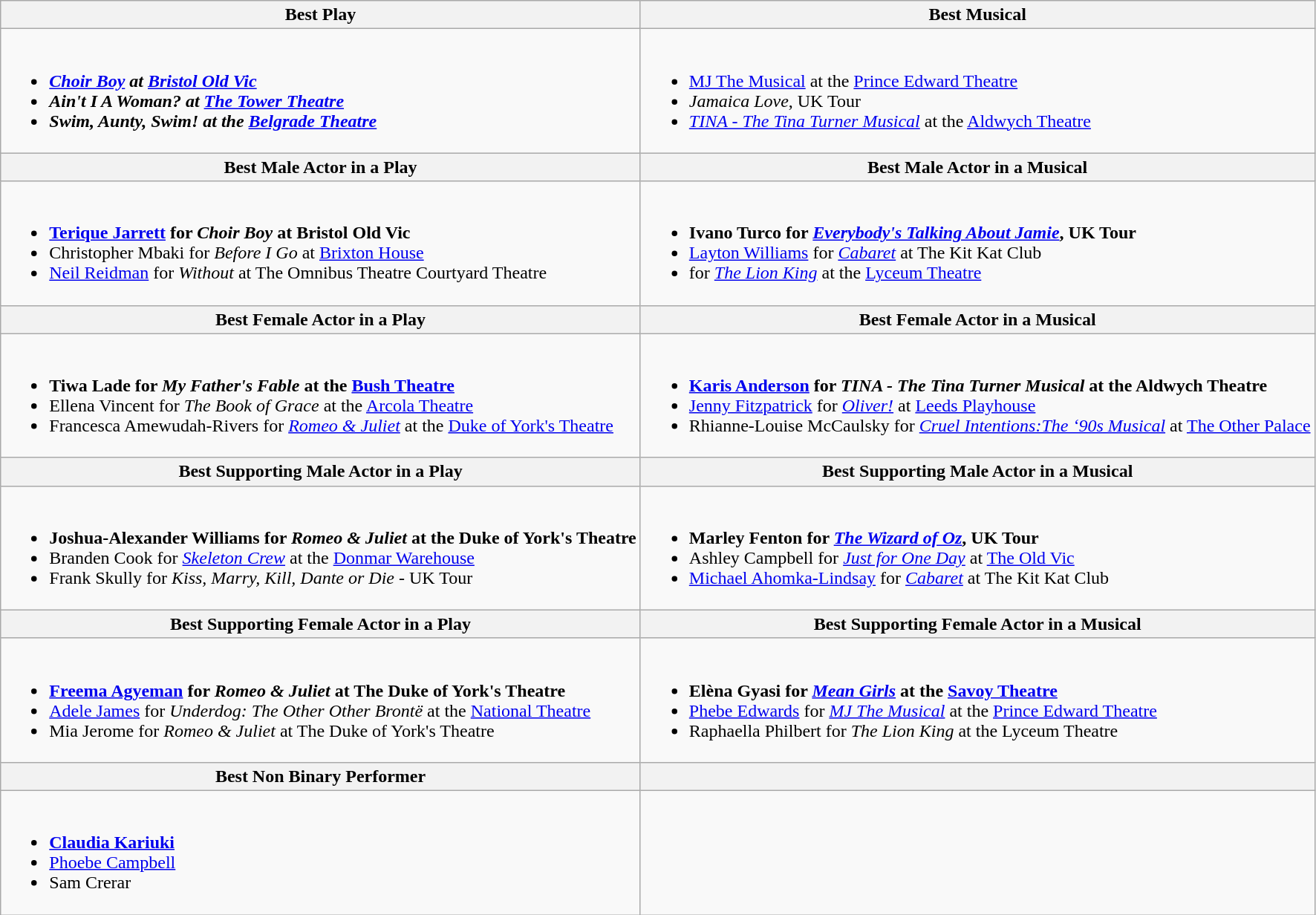<table class="wikitable">
<tr>
<th>Best Play</th>
<th>Best Musical</th>
</tr>
<tr>
<td><br><ul><li><strong><em><a href='#'>Choir Boy</a><em> at <a href='#'>Bristol Old Vic</a><strong></li><li></em>Ain't I A Woman?<em> at <a href='#'>The Tower Theatre</a></li><li></em>Swim, Aunty, Swim!<em> at the <a href='#'>Belgrade Theatre</a></li></ul></td>
<td><br><ul><li></em></strong><a href='#'>MJ The Musical</a></em> at the <a href='#'>Prince Edward Theatre</a></strong></li><li><em>Jamaica Love</em>, UK Tour</li><li><em><a href='#'>TINA - The Tina Turner Musical</a></em> at the <a href='#'>Aldwych Theatre</a></li></ul></td>
</tr>
<tr>
<th>Best Male Actor in a Play</th>
<th>Best Male Actor in a Musical</th>
</tr>
<tr>
<td><br><ul><li><strong><a href='#'>Terique Jarrett</a> for <em>Choir Boy</em> at Bristol Old Vic</strong></li><li>Christopher Mbaki for <em>Before I Go</em> at <a href='#'>Brixton House</a></li><li><a href='#'>Neil Reidman</a> for <em>Without</em> at The Omnibus Theatre Courtyard Theatre</li></ul></td>
<td><br><ul><li><strong>Ivano Turco for <em><a href='#'>Everybody's Talking About Jamie</a></em>, UK Tour</strong></li><li><a href='#'>Layton Williams</a> for <a href='#'><em>Cabaret</em></a> at The Kit Kat Club</li><li>for <em><a href='#'>The Lion King</a></em> at the <a href='#'>Lyceum Theatre</a></li></ul></td>
</tr>
<tr>
<th>Best Female Actor in a Play</th>
<th>Best Female Actor in a Musical</th>
</tr>
<tr>
<td><br><ul><li><strong>Tiwa Lade for <em>My Father's Fable</em> at the <a href='#'>Bush Theatre</a></strong></li><li>Ellena Vincent for <em>The Book of Grace</em> at the <a href='#'>Arcola Theatre</a></li><li>Francesca Amewudah-Rivers for <em><a href='#'>Romeo & Juliet</a></em> at the <a href='#'>Duke of York's Theatre</a></li></ul></td>
<td><br><ul><li><strong><a href='#'>Karis Anderson</a> for <em>TINA - The Tina Turner Musical</em> at the Aldwych Theatre</strong></li><li><a href='#'>Jenny Fitzpatrick</a> for <em><a href='#'>Oliver!</a></em> at <a href='#'>Leeds Playhouse</a></li><li>Rhianne-Louise McCaulsky for <em><a href='#'>Cruel Intentions:The ‘90s Musical</a></em> at <a href='#'>The Other Palace</a></li></ul></td>
</tr>
<tr>
<th>Best Supporting Male Actor in a Play</th>
<th>Best Supporting Male Actor in a Musical</th>
</tr>
<tr>
<td><br><ul><li><strong>Joshua-Alexander Williams for <em>Romeo & Juliet</em> at the Duke of York's Theatre</strong></li><li>Branden Cook for <em><a href='#'>Skeleton Crew</a></em> at the <a href='#'>Donmar Warehouse</a></li><li>Frank Skully for <em>Kiss, Marry, Kill, Dante or Die</em> - UK Tour</li></ul></td>
<td><br><ul><li><strong>Marley Fenton for <em><a href='#'>The Wizard of Oz</a></em>, UK Tour</strong></li><li>Ashley Campbell for <em><a href='#'>Just for One Day</a></em> at <a href='#'>The Old Vic</a></li><li><a href='#'>Michael Ahomka-Lindsay</a> for <em><a href='#'>Cabaret</a></em> at The Kit Kat Club</li></ul></td>
</tr>
<tr>
<th>Best Supporting Female Actor in a Play</th>
<th>Best Supporting Female Actor in a Musical</th>
</tr>
<tr>
<td><br><ul><li><strong><a href='#'>Freema Agyeman</a> for <em>Romeo & Juliet</em> at The Duke of York's Theatre</strong></li><li><a href='#'>Adele James</a> for <em>Underdog: The Other Other Brontë</em> at the <a href='#'>National Theatre</a></li><li>Mia Jerome for <em>Romeo & Juliet</em> at The Duke of York's Theatre</li></ul></td>
<td><br><ul><li><strong>Elèna Gyasi for <em><a href='#'>Mean Girls</a></em> at the <a href='#'>Savoy Theatre</a></strong></li><li><a href='#'>Phebe Edwards</a> for <em><a href='#'>MJ The Musical</a></em> at the <a href='#'>Prince Edward Theatre</a></li><li>Raphaella Philbert for <em>The Lion King</em> at the Lyceum Theatre</li></ul></td>
</tr>
<tr>
<th>Best Non Binary Performer</th>
<th></th>
</tr>
<tr>
<td><br><ul><li><strong><a href='#'>Claudia Kariuki</a></strong></li><li><a href='#'>Phoebe Campbell</a></li><li>Sam Crerar</li></ul></td>
<td></td>
</tr>
</table>
